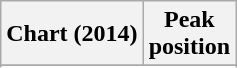<table class="wikitable sortable plainrowheaders">
<tr>
<th>Chart (2014)</th>
<th>Peak<br>position</th>
</tr>
<tr>
</tr>
<tr>
</tr>
</table>
